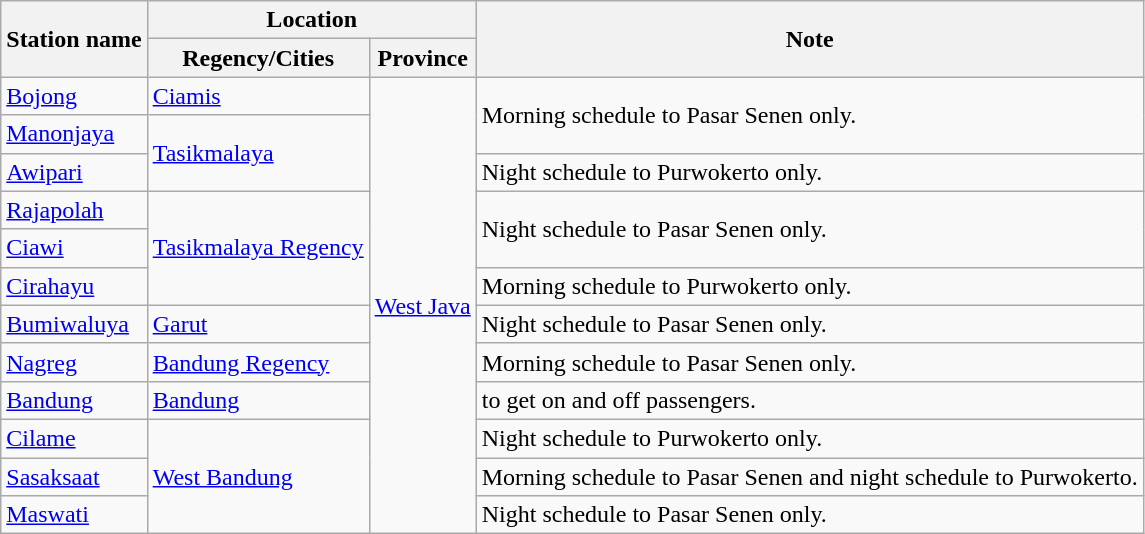<table class="wikitable" rules="all">
<tr>
<th rowspan="2">Station name</th>
<th colspan="2" style="width: 5em;">Location</th>
<th rowspan="2">Note</th>
</tr>
<tr>
<th>Regency/Cities</th>
<th>Province</th>
</tr>
<tr>
<td><a href='#'>Bojong</a></td>
<td><a href='#'>Ciamis</a></td>
<td rowspan="12"><a href='#'>West Java</a></td>
<td rowspan="2">Morning schedule to Pasar Senen only.</td>
</tr>
<tr>
<td><a href='#'>Manonjaya</a></td>
<td rowspan="2"><a href='#'>Tasikmalaya</a></td>
</tr>
<tr>
<td><a href='#'>Awipari</a></td>
<td>Night schedule to Purwokerto only.</td>
</tr>
<tr>
<td><a href='#'>Rajapolah</a></td>
<td rowspan="3"><a href='#'>Tasikmalaya Regency</a></td>
<td rowspan="2">Night schedule to Pasar Senen only.</td>
</tr>
<tr>
<td><a href='#'>Ciawi</a></td>
</tr>
<tr>
<td><a href='#'>Cirahayu</a></td>
<td>Morning schedule to Purwokerto only.</td>
</tr>
<tr>
<td><a href='#'>Bumiwaluya</a></td>
<td><a href='#'>Garut</a></td>
<td>Night schedule to Pasar Senen only.</td>
</tr>
<tr>
<td><a href='#'>Nagreg</a></td>
<td><a href='#'>Bandung Regency</a></td>
<td>Morning schedule to Pasar Senen only.</td>
</tr>
<tr>
<td><a href='#'>Bandung</a></td>
<td><a href='#'>Bandung</a></td>
<td>to get on and off passengers.</td>
</tr>
<tr>
<td><a href='#'>Cilame</a></td>
<td rowspan="3"><a href='#'>West Bandung</a></td>
<td>Night schedule to Purwokerto only.</td>
</tr>
<tr>
<td><a href='#'>Sasaksaat</a></td>
<td>Morning schedule to Pasar Senen and night schedule to Purwokerto.</td>
</tr>
<tr>
<td><a href='#'>Maswati</a></td>
<td>Night schedule to Pasar Senen only.</td>
</tr>
</table>
